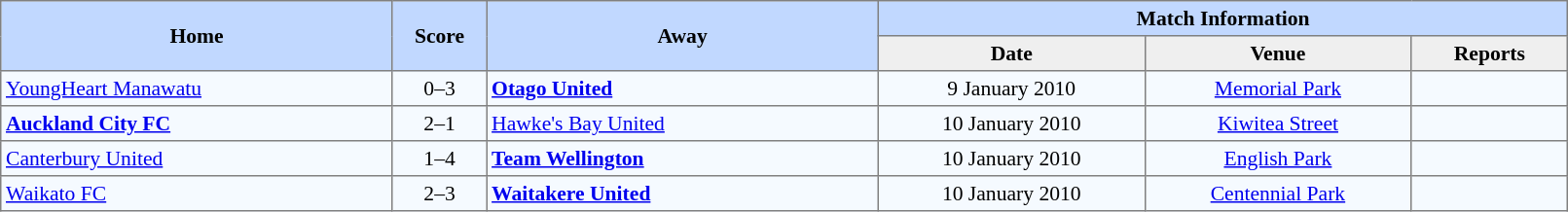<table border=1 style="border-collapse:collapse; font-size:90%; text-align:center;" cellpadding=3 cellspacing=0 width=85%>
<tr bgcolor=#C1D8FF>
<th rowspan=2 width=25%>Home</th>
<th rowspan=2 width=6%>Score</th>
<th rowspan=2 width=25%>Away</th>
<th colspan=6>Match Information</th>
</tr>
<tr bgcolor=#EFEFEF>
<th width=17%>Date</th>
<th width=17%>Venue</th>
<th width=10%>Reports</th>
</tr>
<tr bgcolor=#F5FAFF>
<td align=left> <a href='#'>YoungHeart Manawatu</a></td>
<td>0–3</td>
<td align=left> <strong><a href='#'>Otago United</a></strong></td>
<td>9 January 2010</td>
<td><a href='#'>Memorial Park</a></td>
<td></td>
</tr>
<tr bgcolor=#F5FAFF>
<td align=left> <strong><a href='#'>Auckland City FC</a></strong></td>
<td>2–1</td>
<td align=left> <a href='#'>Hawke's Bay United</a></td>
<td>10 January 2010</td>
<td><a href='#'>Kiwitea Street</a></td>
<td></td>
</tr>
<tr bgcolor=#F5FAFF>
<td align=left> <a href='#'>Canterbury United</a></td>
<td>1–4</td>
<td align=left> <strong><a href='#'>Team Wellington</a></strong></td>
<td>10 January 2010</td>
<td><a href='#'>English Park</a></td>
<td></td>
</tr>
<tr bgcolor=#F5FAFF>
<td align=left> <a href='#'>Waikato FC</a></td>
<td>2–3</td>
<td align=left> <strong><a href='#'>Waitakere United</a></strong></td>
<td>10 January 2010</td>
<td><a href='#'>Centennial Park</a></td>
<td></td>
</tr>
</table>
